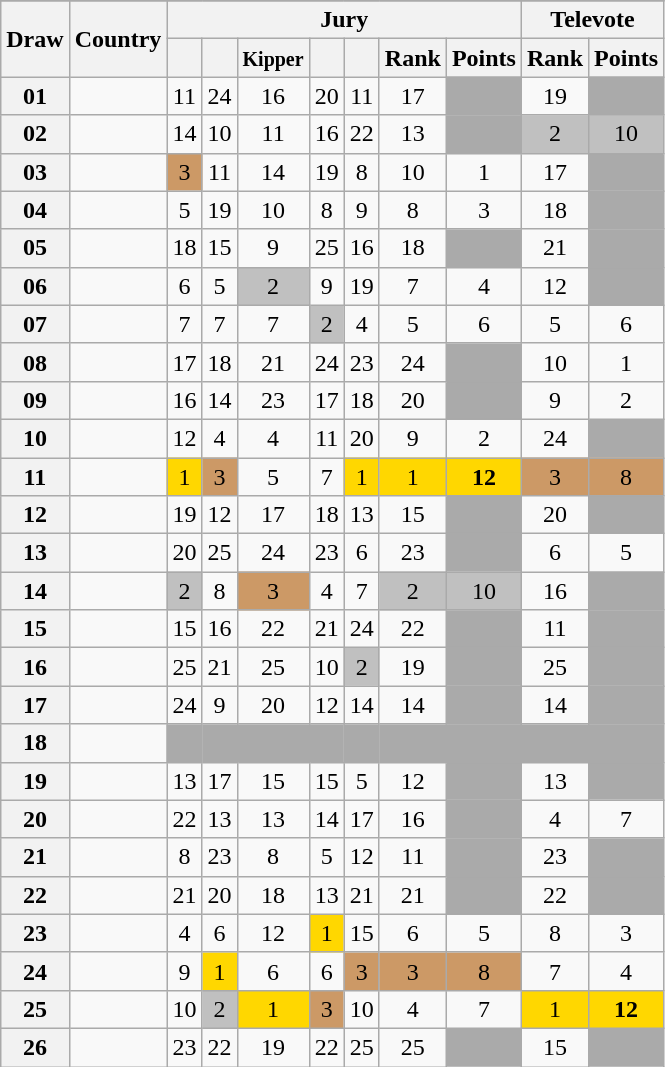<table class="sortable wikitable collapsible plainrowheaders" style="text-align:center;">
<tr>
</tr>
<tr>
<th scope="col" rowspan="2">Draw</th>
<th scope="col" rowspan="2">Country</th>
<th scope="col" colspan="7">Jury</th>
<th scope="col" colspan="2">Televote</th>
</tr>
<tr>
<th scope="col"><small></small></th>
<th scope="col"><small></small></th>
<th scope="col"><small>Kipper</small></th>
<th scope="col"><small></small></th>
<th scope="col"><small></small></th>
<th scope="col">Rank</th>
<th scope="col">Points</th>
<th scope="col">Rank</th>
<th scope="col">Points</th>
</tr>
<tr>
<th scope="row" style="text-align:center;">01</th>
<td style="text-align:left;"></td>
<td>11</td>
<td>24</td>
<td>16</td>
<td>20</td>
<td>11</td>
<td>17</td>
<td style="background:#AAAAAA;"></td>
<td>19</td>
<td style="background:#AAAAAA;"></td>
</tr>
<tr>
<th scope="row" style="text-align:center;">02</th>
<td style="text-align:left;"></td>
<td>14</td>
<td>10</td>
<td>11</td>
<td>16</td>
<td>22</td>
<td>13</td>
<td style="background:#AAAAAA;"></td>
<td style="background:silver;">2</td>
<td style="background:silver;">10</td>
</tr>
<tr>
<th scope="row" style="text-align:center;">03</th>
<td style="text-align:left;"></td>
<td style="background:#CC9966;">3</td>
<td>11</td>
<td>14</td>
<td>19</td>
<td>8</td>
<td>10</td>
<td>1</td>
<td>17</td>
<td style="background:#AAAAAA;"></td>
</tr>
<tr>
<th scope="row" style="text-align:center;">04</th>
<td style="text-align:left;"></td>
<td>5</td>
<td>19</td>
<td>10</td>
<td>8</td>
<td>9</td>
<td>8</td>
<td>3</td>
<td>18</td>
<td style="background:#AAAAAA;"></td>
</tr>
<tr>
<th scope="row" style="text-align:center;">05</th>
<td style="text-align:left;"></td>
<td>18</td>
<td>15</td>
<td>9</td>
<td>25</td>
<td>16</td>
<td>18</td>
<td style="background:#AAAAAA;"></td>
<td>21</td>
<td style="background:#AAAAAA;"></td>
</tr>
<tr>
<th scope="row" style="text-align:center;">06</th>
<td style="text-align:left;"></td>
<td>6</td>
<td>5</td>
<td style="background:silver;">2</td>
<td>9</td>
<td>19</td>
<td>7</td>
<td>4</td>
<td>12</td>
<td style="background:#AAAAAA;"></td>
</tr>
<tr>
<th scope="row" style="text-align:center;">07</th>
<td style="text-align:left;"></td>
<td>7</td>
<td>7</td>
<td>7</td>
<td style="background:silver;">2</td>
<td>4</td>
<td>5</td>
<td>6</td>
<td>5</td>
<td>6</td>
</tr>
<tr>
<th scope="row" style="text-align:center;">08</th>
<td style="text-align:left;"></td>
<td>17</td>
<td>18</td>
<td>21</td>
<td>24</td>
<td>23</td>
<td>24</td>
<td style="background:#AAAAAA;"></td>
<td>10</td>
<td>1</td>
</tr>
<tr>
<th scope="row" style="text-align:center;">09</th>
<td style="text-align:left;"></td>
<td>16</td>
<td>14</td>
<td>23</td>
<td>17</td>
<td>18</td>
<td>20</td>
<td style="background:#AAAAAA;"></td>
<td>9</td>
<td>2</td>
</tr>
<tr>
<th scope="row" style="text-align:center;">10</th>
<td style="text-align:left;"></td>
<td>12</td>
<td>4</td>
<td>4</td>
<td>11</td>
<td>20</td>
<td>9</td>
<td>2</td>
<td>24</td>
<td style="background:#AAAAAA;"></td>
</tr>
<tr>
<th scope="row" style="text-align:center;">11</th>
<td style="text-align:left;"></td>
<td style="background:gold;">1</td>
<td style="background:#CC9966;">3</td>
<td>5</td>
<td>7</td>
<td style="background:gold;">1</td>
<td style="background:gold;">1</td>
<td style="background:gold;"><strong>12</strong></td>
<td style="background:#CC9966;">3</td>
<td style="background:#CC9966;">8</td>
</tr>
<tr>
<th scope="row" style="text-align:center;">12</th>
<td style="text-align:left;"></td>
<td>19</td>
<td>12</td>
<td>17</td>
<td>18</td>
<td>13</td>
<td>15</td>
<td style="background:#AAAAAA;"></td>
<td>20</td>
<td style="background:#AAAAAA;"></td>
</tr>
<tr>
<th scope="row" style="text-align:center;">13</th>
<td style="text-align:left;"></td>
<td>20</td>
<td>25</td>
<td>24</td>
<td>23</td>
<td>6</td>
<td>23</td>
<td style="background:#AAAAAA;"></td>
<td>6</td>
<td>5</td>
</tr>
<tr>
<th scope="row" style="text-align:center;">14</th>
<td style="text-align:left;"></td>
<td style="background:silver;">2</td>
<td>8</td>
<td style="background:#CC9966;">3</td>
<td>4</td>
<td>7</td>
<td style="background:silver;">2</td>
<td style="background:silver;">10</td>
<td>16</td>
<td style="background:#AAAAAA;"></td>
</tr>
<tr>
<th scope="row" style="text-align:center;">15</th>
<td style="text-align:left;"></td>
<td>15</td>
<td>16</td>
<td>22</td>
<td>21</td>
<td>24</td>
<td>22</td>
<td style="background:#AAAAAA;"></td>
<td>11</td>
<td style="background:#AAAAAA;"></td>
</tr>
<tr>
<th scope="row" style="text-align:center;">16</th>
<td style="text-align:left;"></td>
<td>25</td>
<td>21</td>
<td>25</td>
<td>10</td>
<td style="background:silver;">2</td>
<td>19</td>
<td style="background:#AAAAAA;"></td>
<td>25</td>
<td style="background:#AAAAAA;"></td>
</tr>
<tr>
<th scope="row" style="text-align:center;">17</th>
<td style="text-align:left;"></td>
<td>24</td>
<td>9</td>
<td>20</td>
<td>12</td>
<td>14</td>
<td>14</td>
<td style="background:#AAAAAA;"></td>
<td>14</td>
<td style="background:#AAAAAA;"></td>
</tr>
<tr class="sortbottom">
<th scope="row" style="text-align:center;">18</th>
<td style="text-align:left;"></td>
<td style="background:#AAAAAA;"></td>
<td style="background:#AAAAAA;"></td>
<td style="background:#AAAAAA;"></td>
<td style="background:#AAAAAA;"></td>
<td style="background:#AAAAAA;"></td>
<td style="background:#AAAAAA;"></td>
<td style="background:#AAAAAA;"></td>
<td style="background:#AAAAAA;"></td>
<td style="background:#AAAAAA;"></td>
</tr>
<tr>
<th scope="row" style="text-align:center;">19</th>
<td style="text-align:left;"></td>
<td>13</td>
<td>17</td>
<td>15</td>
<td>15</td>
<td>5</td>
<td>12</td>
<td style="background:#AAAAAA;"></td>
<td>13</td>
<td style="background:#AAAAAA;"></td>
</tr>
<tr>
<th scope="row" style="text-align:center;">20</th>
<td style="text-align:left;"></td>
<td>22</td>
<td>13</td>
<td>13</td>
<td>14</td>
<td>17</td>
<td>16</td>
<td style="background:#AAAAAA;"></td>
<td>4</td>
<td>7</td>
</tr>
<tr>
<th scope="row" style="text-align:center;">21</th>
<td style="text-align:left;"></td>
<td>8</td>
<td>23</td>
<td>8</td>
<td>5</td>
<td>12</td>
<td>11</td>
<td style="background:#AAAAAA;"></td>
<td>23</td>
<td style="background:#AAAAAA;"></td>
</tr>
<tr>
<th scope="row" style="text-align:center;">22</th>
<td style="text-align:left;"></td>
<td>21</td>
<td>20</td>
<td>18</td>
<td>13</td>
<td>21</td>
<td>21</td>
<td style="background:#AAAAAA;"></td>
<td>22</td>
<td style="background:#AAAAAA;"></td>
</tr>
<tr>
<th scope="row" style="text-align:center;">23</th>
<td style="text-align:left;"></td>
<td>4</td>
<td>6</td>
<td>12</td>
<td style="background:gold;">1</td>
<td>15</td>
<td>6</td>
<td>5</td>
<td>8</td>
<td>3</td>
</tr>
<tr>
<th scope="row" style="text-align:center;">24</th>
<td style="text-align:left;"></td>
<td>9</td>
<td style="background:gold;">1</td>
<td>6</td>
<td>6</td>
<td style="background:#CC9966;">3</td>
<td style="background:#CC9966;">3</td>
<td style="background:#CC9966;">8</td>
<td>7</td>
<td>4</td>
</tr>
<tr>
<th scope="row" style="text-align:center;">25</th>
<td style="text-align:left;"></td>
<td>10</td>
<td style="background:silver;">2</td>
<td style="background:gold;">1</td>
<td style="background:#CC9966;">3</td>
<td>10</td>
<td>4</td>
<td>7</td>
<td style="background:gold;">1</td>
<td style="background:gold;"><strong>12</strong></td>
</tr>
<tr>
<th scope="row" style="text-align:center;">26</th>
<td style="text-align:left;"></td>
<td>23</td>
<td>22</td>
<td>19</td>
<td>22</td>
<td>25</td>
<td>25</td>
<td style="background:#AAAAAA;"></td>
<td>15</td>
<td style="background:#AAAAAA;"></td>
</tr>
</table>
